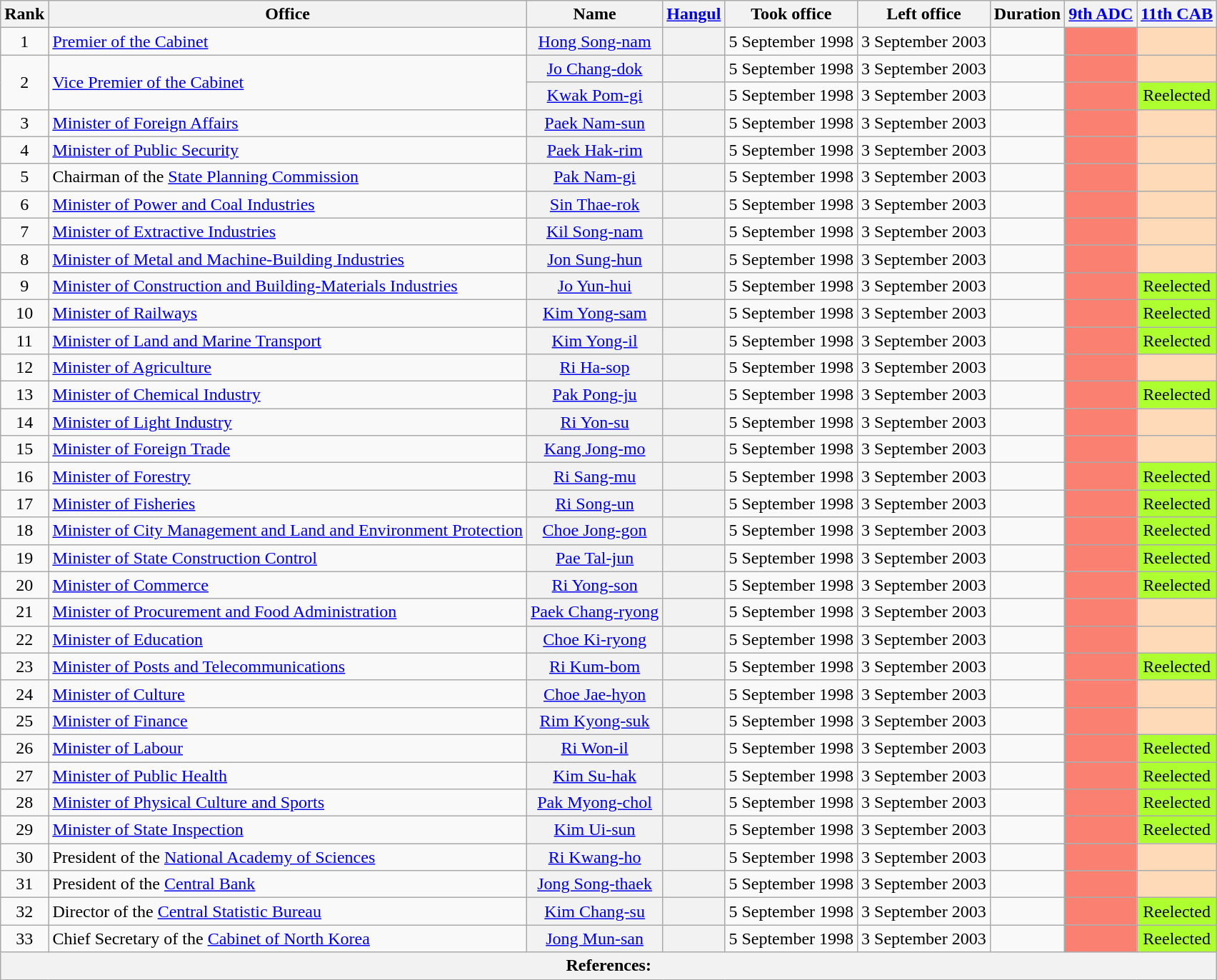<table class="wikitable sortable">
<tr>
<th>Rank</th>
<th>Office</th>
<th>Name</th>
<th class="unsortable"><a href='#'>Hangul</a></th>
<th>Took office</th>
<th>Left office</th>
<th>Duration</th>
<th><a href='#'>9th ADC</a></th>
<th><a href='#'>11th CAB</a></th>
</tr>
<tr>
<td align="center">1</td>
<td><a href='#'>Premier of the Cabinet</a></td>
<th align="center" scope="row" style="font-weight:normal;"><a href='#'>Hong Song-nam</a></th>
<th align="center" scope="row" style="font-weight:normal;"></th>
<td align="center">5 September 1998</td>
<td align="center">3 September 2003</td>
<td align="center"></td>
<td style="background: Salmon" align="center"></td>
<td style="background: PeachPuff" align="center"></td>
</tr>
<tr>
<td rowspan="2" align="center">2</td>
<td rowspan="2"><a href='#'>Vice Premier of the Cabinet</a></td>
<th align="center" scope="row" style="font-weight:normal;"><a href='#'>Jo Chang-dok</a></th>
<th align="center" scope="row" style="font-weight:normal;"></th>
<td align="center">5 September 1998</td>
<td align="center">3 September 2003</td>
<td align="center"></td>
<td style="background: Salmon" align="center"></td>
<td style="background: PeachPuff" align="center"></td>
</tr>
<tr>
<th align="center" scope="row" style="font-weight:normal;"><a href='#'>Kwak Pom-gi</a></th>
<th align="center" scope="row" style="font-weight:normal;"></th>
<td align="center">5 September 1998</td>
<td align="center">3 September 2003</td>
<td align="center"></td>
<td style="background: Salmon" align="center"></td>
<td align="center" style="background: GreenYellow">Reelected</td>
</tr>
<tr>
<td align="center">3</td>
<td><a href='#'>Minister of Foreign Affairs</a></td>
<th align="center" scope="row" style="font-weight:normal;"><a href='#'>Paek Nam-sun</a></th>
<th align="center" scope="row" style="font-weight:normal;"></th>
<td align="center">5 September 1998</td>
<td align="center">3 September 2003</td>
<td align="center"></td>
<td style="background: Salmon" align="center"></td>
<td style="background: PeachPuff" align="center"></td>
</tr>
<tr>
<td align="center">4</td>
<td><a href='#'>Minister of Public Security</a></td>
<th align="center" scope="row" style="font-weight:normal;"><a href='#'>Paek Hak-rim</a></th>
<th align="center" scope="row" style="font-weight:normal;"></th>
<td align="center">5 September 1998</td>
<td align="center">3 September 2003</td>
<td align="center"></td>
<td style="background: Salmon" align="center"></td>
<td style="background: PeachPuff" align="center"></td>
</tr>
<tr>
<td align="center">5</td>
<td>Chairman of the <a href='#'>State Planning Commission</a></td>
<th align="center" scope="row" style="font-weight:normal;"><a href='#'>Pak Nam-gi</a></th>
<th align="center" scope="row" style="font-weight:normal;"></th>
<td align="center">5 September 1998</td>
<td align="center">3 September 2003</td>
<td align="center"></td>
<td style="background: Salmon" align="center"></td>
<td style="background: PeachPuff" align="center"></td>
</tr>
<tr>
<td align="center">6</td>
<td><a href='#'>Minister of Power and Coal Industries</a></td>
<th align="center" scope="row" style="font-weight:normal;"><a href='#'>Sin Thae-rok</a></th>
<th align="center" scope="row" style="font-weight:normal;"></th>
<td align="center">5 September 1998</td>
<td align="center">3 September 2003</td>
<td align="center"></td>
<td style="background: Salmon" align="center"></td>
<td style="background: PeachPuff" align="center"></td>
</tr>
<tr>
<td align="center">7</td>
<td><a href='#'>Minister of Extractive Industries</a></td>
<th align="center" scope="row" style="font-weight:normal;"><a href='#'>Kil Song-nam</a></th>
<th align="center" scope="row" style="font-weight:normal;"></th>
<td align="center">5 September 1998</td>
<td align="center">3 September 2003</td>
<td align="center"></td>
<td style="background: Salmon" align="center"></td>
<td style="background: PeachPuff" align="center"></td>
</tr>
<tr>
<td align="center">8</td>
<td><a href='#'>Minister of Metal and Machine-Building Industries</a></td>
<th align="center" scope="row" style="font-weight:normal;"><a href='#'>Jon Sung-hun</a></th>
<th align="center" scope="row" style="font-weight:normal;"></th>
<td align="center">5 September 1998</td>
<td align="center">3 September 2003</td>
<td align="center"></td>
<td style="background: Salmon" align="center"></td>
<td style="background: PeachPuff" align="center"></td>
</tr>
<tr>
<td align="center">9</td>
<td><a href='#'>Minister of Construction and Building-Materials Industries</a></td>
<th align="center" scope="row" style="font-weight:normal;"><a href='#'>Jo Yun-hui</a></th>
<th align="center" scope="row" style="font-weight:normal;"></th>
<td align="center">5 September 1998</td>
<td align="center">3 September 2003</td>
<td align="center"></td>
<td style="background: Salmon" align="center"></td>
<td align="center" style="background: GreenYellow">Reelected</td>
</tr>
<tr>
<td align="center">10</td>
<td><a href='#'>Minister of Railways</a></td>
<th align="center" scope="row" style="font-weight:normal;"><a href='#'>Kim Yong-sam</a></th>
<th align="center" scope="row" style="font-weight:normal;"></th>
<td align="center">5 September 1998</td>
<td align="center">3 September 2003</td>
<td align="center"></td>
<td style="background: Salmon" align="center"></td>
<td align="center" style="background: GreenYellow">Reelected</td>
</tr>
<tr>
<td align="center">11</td>
<td><a href='#'>Minister of Land and Marine Transport</a></td>
<th align="center" scope="row" style="font-weight:normal;"><a href='#'>Kim Yong-il</a></th>
<th align="center" scope="row" style="font-weight:normal;"></th>
<td align="center">5 September 1998</td>
<td align="center">3 September 2003</td>
<td align="center"></td>
<td style="background: Salmon" align="center"></td>
<td align="center" style="background: GreenYellow">Reelected</td>
</tr>
<tr>
<td align="center">12</td>
<td><a href='#'>Minister of Agriculture</a></td>
<th align="center" scope="row" style="font-weight:normal;"><a href='#'>Ri Ha-sop</a></th>
<th align="center" scope="row" style="font-weight:normal;"></th>
<td align="center">5 September 1998</td>
<td align="center">3 September 2003</td>
<td align="center"></td>
<td style="background: Salmon" align="center"></td>
<td style="background: PeachPuff" align="center"></td>
</tr>
<tr>
<td align="center">13</td>
<td><a href='#'>Minister of Chemical Industry</a></td>
<th align="center" scope="row" style="font-weight:normal;"><a href='#'>Pak Pong-ju</a></th>
<th align="center" scope="row" style="font-weight:normal;"></th>
<td align="center">5 September 1998</td>
<td align="center">3 September 2003</td>
<td align="center"></td>
<td style="background: Salmon" align="center"></td>
<td align="center" style="background: GreenYellow">Reelected</td>
</tr>
<tr>
<td align="center">14</td>
<td><a href='#'>Minister of Light Industry</a></td>
<th align="center" scope="row" style="font-weight:normal;"><a href='#'>Ri Yon-su</a></th>
<th align="center" scope="row" style="font-weight:normal;"></th>
<td align="center">5 September 1998</td>
<td align="center">3 September 2003</td>
<td align="center"></td>
<td style="background: Salmon" align="center"></td>
<td style="background: PeachPuff" align="center"></td>
</tr>
<tr>
<td align="center">15</td>
<td><a href='#'>Minister of Foreign Trade</a></td>
<th align="center" scope="row" style="font-weight:normal;"><a href='#'>Kang Jong-mo</a></th>
<th align="center" scope="row" style="font-weight:normal;"></th>
<td align="center">5 September 1998</td>
<td align="center">3 September 2003</td>
<td align="center"></td>
<td style="background: Salmon" align="center"></td>
<td style="background: PeachPuff" align="center"></td>
</tr>
<tr>
<td align="center">16</td>
<td><a href='#'>Minister of Forestry</a></td>
<th align="center" scope="row" style="font-weight:normal;"><a href='#'>Ri Sang-mu</a></th>
<th align="center" scope="row" style="font-weight:normal;"></th>
<td align="center">5 September 1998</td>
<td align="center">3 September 2003</td>
<td align="center"></td>
<td style="background: Salmon" align="center"></td>
<td align="center" style="background: GreenYellow">Reelected</td>
</tr>
<tr>
<td align="center">17</td>
<td><a href='#'>Minister of Fisheries</a></td>
<th align="center" scope="row" style="font-weight:normal;"><a href='#'>Ri Song-un</a></th>
<th align="center" scope="row" style="font-weight:normal;"></th>
<td align="center">5 September 1998</td>
<td align="center">3 September 2003</td>
<td align="center"></td>
<td style="background: Salmon" align="center"></td>
<td align="center" style="background: GreenYellow">Reelected</td>
</tr>
<tr>
<td align="center">18</td>
<td><a href='#'>Minister of City Management and Land and Environment Protection</a></td>
<th align="center" scope="row" style="font-weight:normal;"><a href='#'>Choe Jong-gon</a></th>
<th align="center" scope="row" style="font-weight:normal;"></th>
<td align="center">5 September 1998</td>
<td align="center">3 September 2003</td>
<td align="center"></td>
<td style="background: Salmon" align="center"></td>
<td align="center" style="background: GreenYellow">Reelected</td>
</tr>
<tr>
<td align="center">19</td>
<td><a href='#'>Minister of State Construction Control</a></td>
<th align="center" scope="row" style="font-weight:normal;"><a href='#'>Pae Tal-jun</a></th>
<th align="center" scope="row" style="font-weight:normal;"></th>
<td align="center">5 September 1998</td>
<td align="center">3 September 2003</td>
<td align="center"></td>
<td style="background: Salmon" align="center"></td>
<td align="center" style="background: GreenYellow">Reelected</td>
</tr>
<tr>
<td align="center">20</td>
<td><a href='#'>Minister of Commerce</a></td>
<th align="center" scope="row" style="font-weight:normal;"><a href='#'>Ri Yong-son</a></th>
<th align="center" scope="row" style="font-weight:normal;"></th>
<td align="center">5 September 1998</td>
<td align="center">3 September 2003</td>
<td align="center"></td>
<td style="background: Salmon" align="center"></td>
<td align="center" style="background: GreenYellow">Reelected</td>
</tr>
<tr>
<td align="center">21</td>
<td><a href='#'>Minister of Procurement and Food Administration</a></td>
<th align="center" scope="row" style="font-weight:normal;"><a href='#'>Paek Chang-ryong</a></th>
<th align="center" scope="row" style="font-weight:normal;"></th>
<td align="center">5 September 1998</td>
<td align="center">3 September 2003</td>
<td align="center"></td>
<td style="background: Salmon" align="center"></td>
<td style="background: PeachPuff" align="center"></td>
</tr>
<tr>
<td align="center">22</td>
<td><a href='#'>Minister of Education</a></td>
<th align="center" scope="row" style="font-weight:normal;"><a href='#'>Choe Ki-ryong</a></th>
<th align="center" scope="row" style="font-weight:normal;"></th>
<td align="center">5 September 1998</td>
<td align="center">3 September 2003</td>
<td align="center"></td>
<td style="background: Salmon" align="center"></td>
<td style="background: PeachPuff" align="center"></td>
</tr>
<tr>
<td align="center">23</td>
<td><a href='#'>Minister of Posts and Telecommunications</a></td>
<th align="center" scope="row" style="font-weight:normal;"><a href='#'>Ri Kum-bom</a></th>
<th align="center" scope="row" style="font-weight:normal;"></th>
<td align="center">5 September 1998</td>
<td align="center">3 September 2003</td>
<td align="center"></td>
<td style="background: Salmon" align="center"></td>
<td align="center" style="background: GreenYellow">Reelected</td>
</tr>
<tr>
<td align="center">24</td>
<td><a href='#'>Minister of Culture</a></td>
<th align="center" scope="row" style="font-weight:normal;"><a href='#'>Choe Jae-hyon</a></th>
<th align="center" scope="row" style="font-weight:normal;"></th>
<td align="center">5 September 1998</td>
<td align="center">3 September 2003</td>
<td align="center"></td>
<td style="background: Salmon" align="center"></td>
<td style="background: PeachPuff" align="center"></td>
</tr>
<tr>
<td align="center">25</td>
<td><a href='#'>Minister of Finance</a></td>
<th align="center" scope="row" style="font-weight:normal;"><a href='#'>Rim Kyong-suk</a></th>
<th align="center" scope="row" style="font-weight:normal;"></th>
<td align="center">5 September 1998</td>
<td align="center">3 September 2003</td>
<td align="center"></td>
<td style="background: Salmon" align="center"></td>
<td style="background: PeachPuff" align="center"></td>
</tr>
<tr>
<td align="center">26</td>
<td><a href='#'>Minister of Labour</a></td>
<th align="center" scope="row" style="font-weight:normal;"><a href='#'>Ri Won-il</a></th>
<th align="center" scope="row" style="font-weight:normal;"></th>
<td align="center">5 September 1998</td>
<td align="center">3 September 2003</td>
<td align="center"></td>
<td style="background: Salmon" align="center"></td>
<td align="center" style="background: GreenYellow">Reelected</td>
</tr>
<tr>
<td align="center">27</td>
<td><a href='#'>Minister of Public Health</a></td>
<th align="center" scope="row" style="font-weight:normal;"><a href='#'>Kim Su-hak</a></th>
<th align="center" scope="row" style="font-weight:normal;"></th>
<td align="center">5 September 1998</td>
<td align="center">3 September 2003</td>
<td align="center"></td>
<td style="background: Salmon" align="center"></td>
<td align="center" style="background: GreenYellow">Reelected</td>
</tr>
<tr>
<td align="center">28</td>
<td><a href='#'>Minister of Physical Culture and Sports</a></td>
<th align="center" scope="row" style="font-weight:normal;"><a href='#'>Pak Myong-chol</a></th>
<th align="center" scope="row" style="font-weight:normal;"></th>
<td align="center">5 September 1998</td>
<td align="center">3 September 2003</td>
<td align="center"></td>
<td style="background: Salmon" align="center"></td>
<td align="center" style="background: GreenYellow">Reelected</td>
</tr>
<tr>
<td align="center">29</td>
<td><a href='#'>Minister of State Inspection</a></td>
<th align="center" scope="row" style="font-weight:normal;"><a href='#'>Kim Ui-sun</a></th>
<th align="center" scope="row" style="font-weight:normal;"></th>
<td align="center">5 September 1998</td>
<td align="center">3 September 2003</td>
<td align="center"></td>
<td style="background: Salmon" align="center"></td>
<td align="center" style="background: GreenYellow">Reelected</td>
</tr>
<tr>
<td align="center">30</td>
<td>President of the <a href='#'>National Academy of Sciences</a></td>
<th align="center" scope="row" style="font-weight:normal;"><a href='#'>Ri Kwang-ho</a></th>
<th align="center" scope="row" style="font-weight:normal;"></th>
<td align="center">5 September 1998</td>
<td align="center">3 September 2003</td>
<td align="center"></td>
<td style="background: Salmon" align="center"></td>
<td style="background: PeachPuff" align="center"></td>
</tr>
<tr>
<td align="center">31</td>
<td>President of the <a href='#'>Central Bank</a></td>
<th align="center" scope="row" style="font-weight:normal;"><a href='#'>Jong Song-thaek</a></th>
<th align="center" scope="row" style="font-weight:normal;"></th>
<td align="center">5 September 1998</td>
<td align="center">3 September 2003</td>
<td align="center"></td>
<td style="background: Salmon" align="center"></td>
<td style="background: PeachPuff" align="center"></td>
</tr>
<tr>
<td align="center">32</td>
<td>Director of the <a href='#'>Central Statistic Bureau</a></td>
<th align="center" scope="row" style="font-weight:normal;"><a href='#'>Kim Chang-su</a></th>
<th align="center" scope="row" style="font-weight:normal;"></th>
<td align="center">5 September 1998</td>
<td align="center">3 September 2003</td>
<td align="center"></td>
<td style="background: Salmon" align="center"></td>
<td align="center" style="background: GreenYellow">Reelected</td>
</tr>
<tr>
<td align="center">33</td>
<td>Chief Secretary of the <a href='#'>Cabinet of North Korea</a></td>
<th align="center" scope="row" style="font-weight:normal;"><a href='#'>Jong Mun-san</a></th>
<th align="center" scope="row" style="font-weight:normal;"></th>
<td align="center">5 September 1998</td>
<td align="center">3 September 2003</td>
<td align="center"></td>
<td style="background: Salmon" align="center"></td>
<td align="center" style="background: GreenYellow">Reelected</td>
</tr>
<tr>
<th colspan="9" unsortable><strong>References:</strong><br></th>
</tr>
</table>
